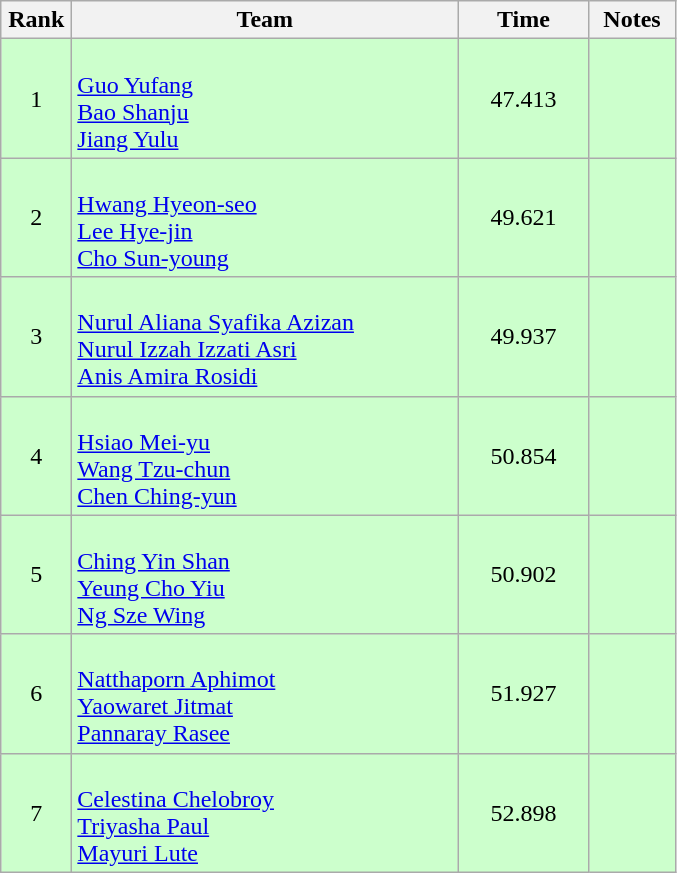<table class=wikitable style="text-align:center">
<tr>
<th width=40>Rank</th>
<th width=250>Team</th>
<th width=80>Time</th>
<th width=50>Notes</th>
</tr>
<tr bgcolor=ccffcc>
<td>1</td>
<td align=left><br><a href='#'>Guo Yufang</a><br><a href='#'>Bao Shanju</a><br><a href='#'>Jiang Yulu</a></td>
<td>47.413</td>
<td></td>
</tr>
<tr bgcolor=ccffcc>
<td>2</td>
<td align=left><br><a href='#'>Hwang Hyeon-seo</a><br><a href='#'>Lee Hye-jin</a><br><a href='#'>Cho Sun-young</a></td>
<td>49.621</td>
<td></td>
</tr>
<tr bgcolor=ccffcc>
<td>3</td>
<td align=left><br><a href='#'>Nurul Aliana Syafika Azizan</a><br><a href='#'>Nurul Izzah Izzati Asri</a><br><a href='#'>Anis Amira Rosidi</a></td>
<td>49.937</td>
<td></td>
</tr>
<tr bgcolor=ccffcc>
<td>4</td>
<td align=left><br><a href='#'>Hsiao Mei-yu</a><br><a href='#'>Wang Tzu-chun</a><br><a href='#'>Chen Ching-yun</a></td>
<td>50.854</td>
<td></td>
</tr>
<tr bgcolor=ccffcc>
<td>5</td>
<td align=left><br><a href='#'>Ching Yin Shan</a><br><a href='#'>Yeung Cho Yiu</a><br><a href='#'>Ng Sze Wing</a></td>
<td>50.902</td>
<td></td>
</tr>
<tr bgcolor=ccffcc>
<td>6</td>
<td align=left><br><a href='#'>Natthaporn Aphimot</a><br><a href='#'>Yaowaret Jitmat</a><br><a href='#'>Pannaray Rasee</a></td>
<td>51.927</td>
<td></td>
</tr>
<tr bgcolor=ccffcc>
<td>7</td>
<td align=left><br><a href='#'>Celestina Chelobroy</a><br><a href='#'>Triyasha Paul</a><br><a href='#'>Mayuri Lute</a></td>
<td>52.898</td>
<td></td>
</tr>
</table>
